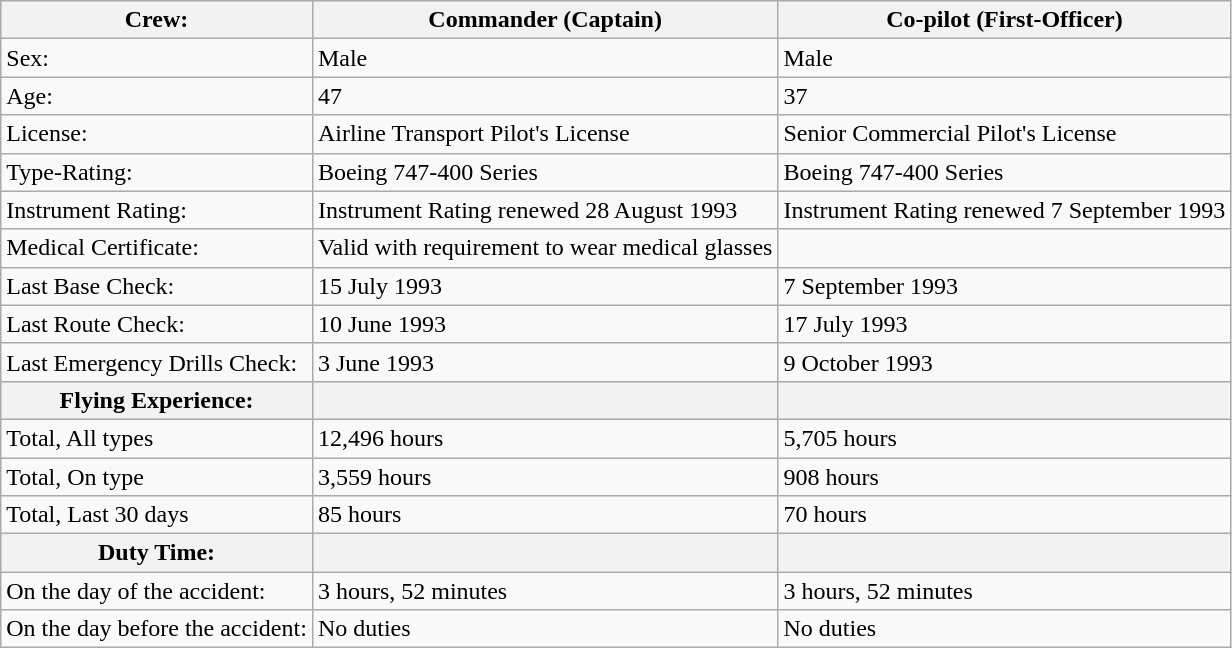<table class="wikitable">
<tr>
<th>Crew:</th>
<th>Commander (Captain)</th>
<th>Co-pilot (First-Officer)</th>
</tr>
<tr>
<td>Sex:</td>
<td>Male</td>
<td>Male</td>
</tr>
<tr>
<td>Age:</td>
<td>47</td>
<td>37</td>
</tr>
<tr>
<td>License:</td>
<td>Airline Transport Pilot's License</td>
<td>Senior Commercial Pilot's License</td>
</tr>
<tr>
<td>Type-Rating:</td>
<td>Boeing 747-400 Series</td>
<td>Boeing 747-400 Series</td>
</tr>
<tr>
<td>Instrument Rating:</td>
<td>Instrument Rating renewed 28 August 1993</td>
<td>Instrument Rating renewed 7 September 1993</td>
</tr>
<tr>
<td>Medical Certificate:</td>
<td>Valid with requirement to wear medical glasses</td>
<td></td>
</tr>
<tr>
<td>Last Base Check:</td>
<td>15 July 1993</td>
<td>7 September 1993</td>
</tr>
<tr>
<td>Last Route Check:</td>
<td>10 June 1993</td>
<td>17 July 1993</td>
</tr>
<tr>
<td>Last Emergency Drills Check:</td>
<td>3 June 1993</td>
<td>9 October 1993</td>
</tr>
<tr>
<th>Flying Experience:</th>
<th></th>
<th></th>
</tr>
<tr>
<td>Total, All types</td>
<td>12,496 hours</td>
<td>5,705 hours</td>
</tr>
<tr>
<td>Total, On type</td>
<td>3,559 hours</td>
<td>908 hours</td>
</tr>
<tr>
<td>Total, Last 30 days</td>
<td>85 hours</td>
<td>70 hours</td>
</tr>
<tr>
<th>Duty Time:</th>
<th></th>
<th></th>
</tr>
<tr>
<td>On the day of the accident:</td>
<td>3 hours, 52 minutes</td>
<td>3 hours, 52 minutes</td>
</tr>
<tr>
<td>On the day before the accident:</td>
<td>No duties</td>
<td>No duties</td>
</tr>
</table>
